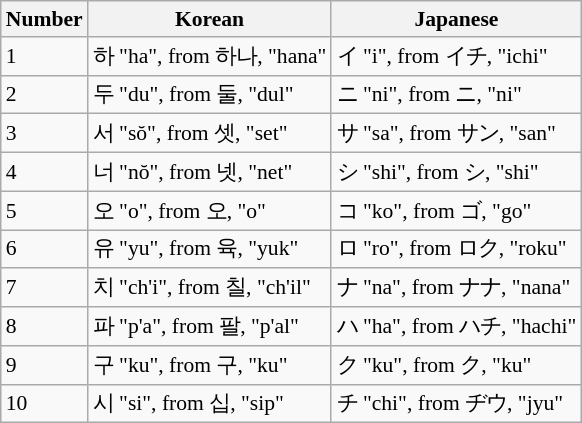<table class="wikitable" style="font-size:90%;">
<tr>
<th>Number</th>
<th>Korean</th>
<th>Japanese</th>
</tr>
<tr>
<td>1</td>
<td>하 "ha", from 하나, "hana"</td>
<td>イ "i", from イチ, "ichi"</td>
</tr>
<tr>
<td>2</td>
<td>두 "du", from 둘, "dul"</td>
<td>ニ "ni", from ニ, "ni"</td>
</tr>
<tr>
<td>3</td>
<td>서 "sŏ", from 셋, "set"</td>
<td>サ "sa", from サン, "san"</td>
</tr>
<tr>
<td>4</td>
<td>너 "nŏ", from 넷, "net"</td>
<td>シ "shi", from シ, "shi"</td>
</tr>
<tr>
<td>5</td>
<td>오 "o", from 오, "o"</td>
<td>コ "ko", from ゴ, "go"</td>
</tr>
<tr>
<td>6</td>
<td>유 "yu", from 육, "yuk"</td>
<td>ロ "ro", from ロク, "roku"</td>
</tr>
<tr>
<td>7</td>
<td>치 "ch'i", from 칠, "ch'il"</td>
<td>ナ "na", from ナナ, "nana"</td>
</tr>
<tr>
<td>8</td>
<td>파 "p'a", from 팔, "p'al"</td>
<td>ハ "ha", from ハチ, "hachi"</td>
</tr>
<tr>
<td>9</td>
<td>구 "ku", from 구, "ku"</td>
<td>ク "ku", from ク, "ku"</td>
</tr>
<tr>
<td>10</td>
<td>시 "si", from 십, "sip"</td>
<td>チ "chi", from ヂウ, "jyu"</td>
</tr>
</table>
